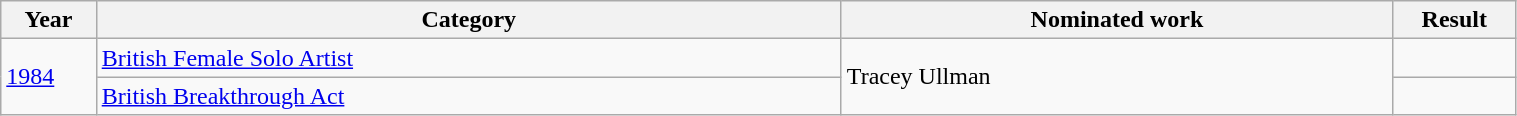<table width="80%" class="wikitable">
<tr>
<th width="10">Year</th>
<th width="300">Category</th>
<th width="220">Nominated work</th>
<th width="30">Result</th>
</tr>
<tr>
<td rowspan="2"><a href='#'>1984</a></td>
<td><a href='#'>British Female Solo Artist</a></td>
<td rowspan="2">Tracey Ullman</td>
<td></td>
</tr>
<tr>
<td><a href='#'>British Breakthrough Act</a></td>
<td></td>
</tr>
</table>
